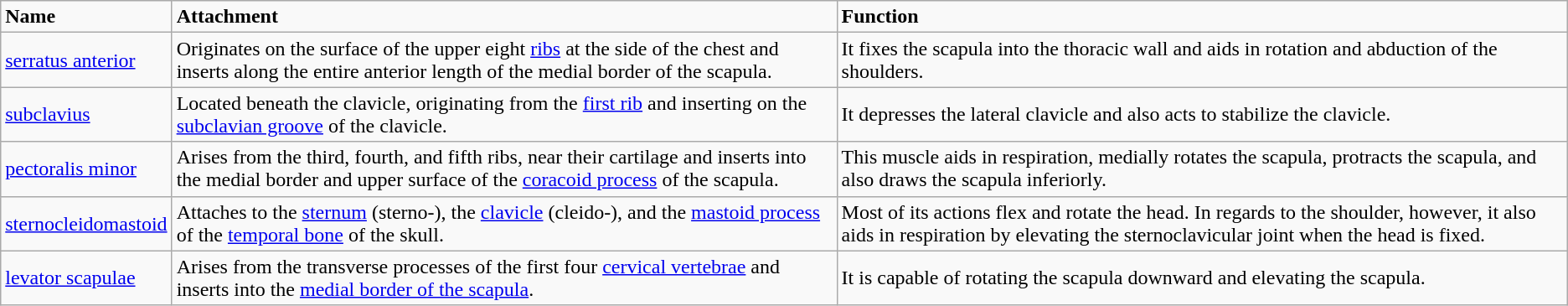<table class="wikitable">
<tr>
<td><strong>Name</strong></td>
<td><strong>Attachment</strong></td>
<td><strong>Function</strong></td>
</tr>
<tr>
<td><a href='#'>serratus anterior</a></td>
<td>Originates on the surface of the upper eight <a href='#'>ribs</a> at the side of the chest and inserts along the entire anterior length of the medial border of the scapula.</td>
<td>It fixes the scapula into the thoracic wall and aids in rotation and abduction of the shoulders.</td>
</tr>
<tr>
<td><a href='#'>subclavius</a></td>
<td>Located beneath the clavicle, originating from the <a href='#'>first rib</a> and inserting on the <a href='#'>subclavian groove</a> of the clavicle.</td>
<td>It depresses the lateral clavicle and also acts to stabilize the clavicle.</td>
</tr>
<tr>
<td><a href='#'>pectoralis minor</a></td>
<td>Arises from the third, fourth, and fifth ribs, near their cartilage and inserts into the medial border and upper surface of the <a href='#'>coracoid process</a> of the scapula.</td>
<td>This muscle aids in respiration, medially rotates the scapula, protracts the scapula, and also draws the scapula inferiorly.</td>
</tr>
<tr>
<td><a href='#'>sternocleidomastoid</a></td>
<td>Attaches to the <a href='#'>sternum</a> (sterno-), the <a href='#'>clavicle</a> (cleido-), and the <a href='#'>mastoid process</a> of the <a href='#'>temporal bone</a> of the skull.</td>
<td>Most of its actions flex and rotate the head.  In regards to the shoulder, however, it also aids in respiration by elevating the sternoclavicular joint when the head is fixed.</td>
</tr>
<tr>
<td><a href='#'>levator scapulae</a></td>
<td>Arises from the transverse processes of the first four <a href='#'>cervical vertebrae</a> and inserts into the <a href='#'>medial border of the scapula</a>.</td>
<td>It is capable of rotating the scapula downward and elevating the scapula.</td>
</tr>
</table>
